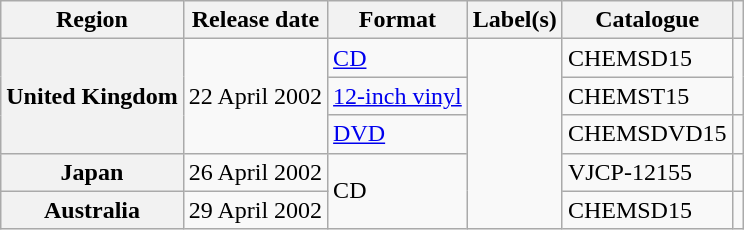<table class="wikitable plainrowheaders">
<tr>
<th>Region</th>
<th>Release date</th>
<th>Format</th>
<th>Label(s)</th>
<th>Catalogue</th>
<th></th>
</tr>
<tr>
<th scope="row" rowspan="3">United Kingdom</th>
<td rowspan="3">22 April 2002</td>
<td><a href='#'>CD</a></td>
<td rowspan="5"></td>
<td>CHEMSD15</td>
<td rowspan="2"></td>
</tr>
<tr>
<td><a href='#'>12-inch vinyl</a></td>
<td>CHEMST15</td>
</tr>
<tr>
<td><a href='#'>DVD</a></td>
<td>CHEMSDVD15</td>
<td></td>
</tr>
<tr>
<th scope="row">Japan</th>
<td>26 April 2002</td>
<td rowspan="2">CD</td>
<td>VJCP-12155</td>
<td></td>
</tr>
<tr>
<th scope="row">Australia</th>
<td>29 April 2002</td>
<td>CHEMSD15</td>
<td></td>
</tr>
</table>
